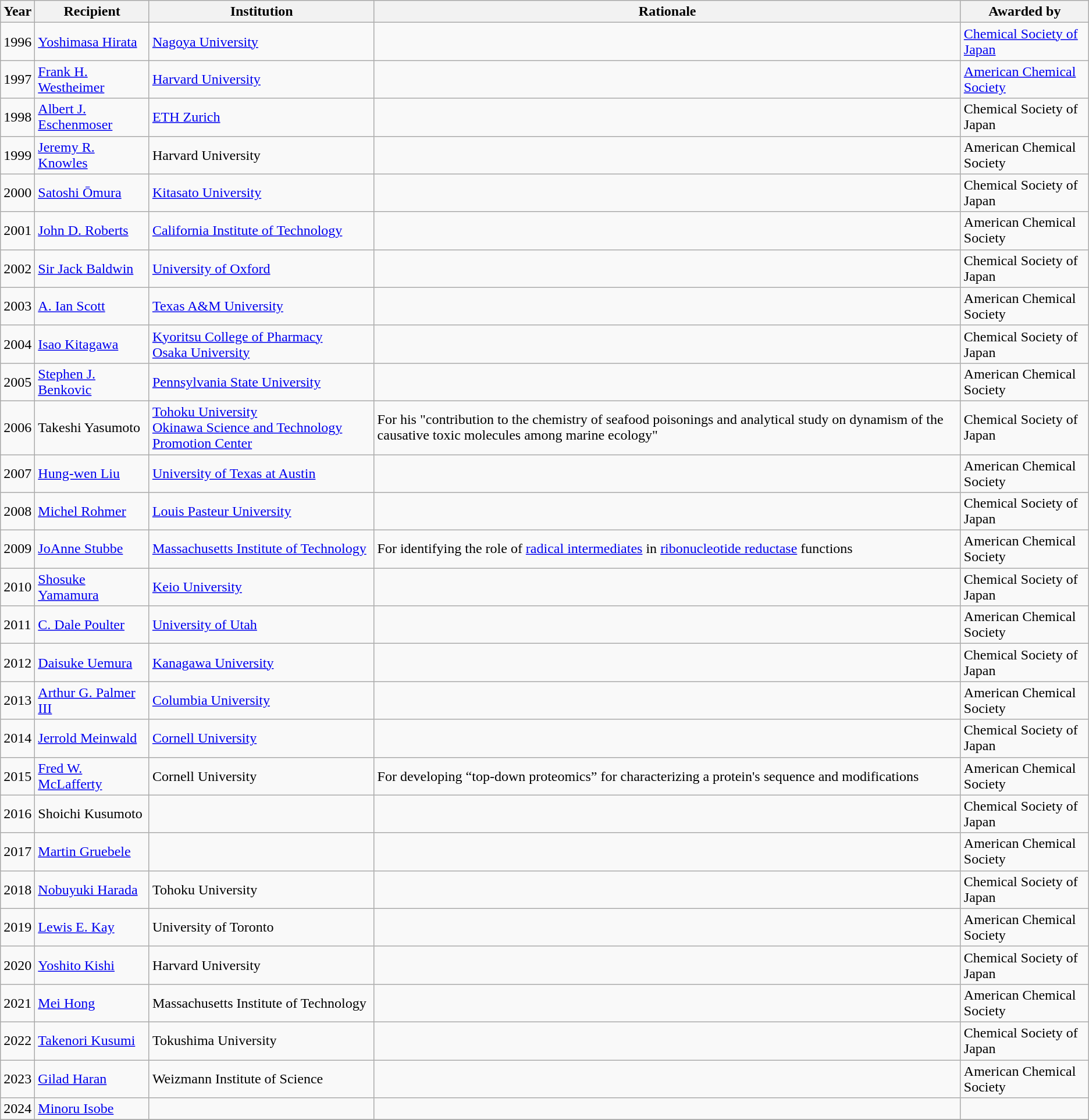<table class="wikitable">
<tr>
<th>Year</th>
<th>Recipient</th>
<th>Institution</th>
<th>Rationale</th>
<th>Awarded by</th>
</tr>
<tr>
<td>1996</td>
<td><a href='#'>Yoshimasa Hirata</a></td>
<td><a href='#'>Nagoya University</a></td>
<td></td>
<td><a href='#'>Chemical Society of Japan</a></td>
</tr>
<tr>
<td>1997</td>
<td><a href='#'>Frank H. Westheimer</a></td>
<td><a href='#'>Harvard University</a></td>
<td></td>
<td><a href='#'>American Chemical Society</a></td>
</tr>
<tr>
<td>1998</td>
<td><a href='#'>Albert J. Eschenmoser</a></td>
<td><a href='#'>ETH Zurich</a></td>
<td></td>
<td>Chemical Society of Japan</td>
</tr>
<tr>
<td>1999</td>
<td><a href='#'>Jeremy R. Knowles</a></td>
<td>Harvard University</td>
<td></td>
<td>American Chemical Society</td>
</tr>
<tr>
<td>2000</td>
<td><a href='#'>Satoshi Ōmura</a></td>
<td><a href='#'>Kitasato University</a></td>
<td></td>
<td>Chemical Society of Japan</td>
</tr>
<tr>
<td>2001</td>
<td><a href='#'>John D. Roberts</a></td>
<td><a href='#'>California Institute of Technology</a></td>
<td></td>
<td>American Chemical Society</td>
</tr>
<tr>
<td>2002</td>
<td><a href='#'>Sir Jack Baldwin</a></td>
<td><a href='#'>University of Oxford</a></td>
<td></td>
<td>Chemical Society of Japan</td>
</tr>
<tr>
<td>2003</td>
<td><a href='#'>A. Ian Scott</a></td>
<td><a href='#'>Texas A&M University</a></td>
<td></td>
<td>American Chemical Society</td>
</tr>
<tr>
<td>2004</td>
<td><a href='#'>Isao Kitagawa</a></td>
<td><a href='#'>Kyoritsu College of Pharmacy</a><br><a href='#'>Osaka University</a></td>
<td></td>
<td>Chemical Society of Japan</td>
</tr>
<tr>
<td>2005</td>
<td><a href='#'>Stephen J. Benkovic</a></td>
<td><a href='#'>Pennsylvania State University</a></td>
<td></td>
<td>American Chemical Society</td>
</tr>
<tr>
<td>2006</td>
<td>Takeshi Yasumoto</td>
<td><a href='#'>Tohoku University</a><br><a href='#'>Okinawa Science and Technology Promotion Center</a></td>
<td>For his "contribution to the chemistry of seafood poisonings and analytical study on dynamism of the causative toxic molecules among marine ecology"</td>
<td>Chemical Society of Japan</td>
</tr>
<tr>
<td>2007</td>
<td><a href='#'>Hung-wen Liu</a></td>
<td><a href='#'>University of Texas at Austin</a></td>
<td></td>
<td>American Chemical Society</td>
</tr>
<tr>
<td>2008</td>
<td><a href='#'>Michel Rohmer</a></td>
<td><a href='#'>Louis Pasteur University</a></td>
<td></td>
<td>Chemical Society of Japan</td>
</tr>
<tr>
<td>2009</td>
<td><a href='#'>JoAnne Stubbe</a></td>
<td><a href='#'>Massachusetts Institute of Technology</a></td>
<td>For identifying the role of <a href='#'>radical intermediates</a> in <a href='#'>ribonucleotide reductase</a> functions</td>
<td>American Chemical Society</td>
</tr>
<tr>
<td>2010</td>
<td><a href='#'>Shosuke Yamamura</a></td>
<td><a href='#'>Keio University</a></td>
<td></td>
<td>Chemical Society of Japan</td>
</tr>
<tr>
<td>2011</td>
<td><a href='#'>C. Dale Poulter</a></td>
<td><a href='#'>University of Utah</a></td>
<td></td>
<td>American Chemical Society</td>
</tr>
<tr>
<td>2012</td>
<td><a href='#'>Daisuke Uemura</a></td>
<td><a href='#'>Kanagawa University</a></td>
<td></td>
<td>Chemical Society of Japan</td>
</tr>
<tr>
<td>2013</td>
<td><a href='#'>Arthur G. Palmer III</a></td>
<td><a href='#'>Columbia University</a></td>
<td></td>
<td>American Chemical Society</td>
</tr>
<tr>
<td>2014</td>
<td><a href='#'>Jerrold Meinwald</a></td>
<td><a href='#'>Cornell University</a></td>
<td></td>
<td>Chemical Society of Japan</td>
</tr>
<tr>
<td>2015</td>
<td><a href='#'>Fred W. McLafferty</a></td>
<td>Cornell University</td>
<td>For developing “top-down proteomics” for characterizing a protein's sequence and modifications</td>
<td>American Chemical Society</td>
</tr>
<tr>
<td>2016</td>
<td>Shoichi Kusumoto</td>
<td></td>
<td></td>
<td>Chemical Society of Japan</td>
</tr>
<tr>
<td>2017</td>
<td><a href='#'>Martin Gruebele</a></td>
<td></td>
<td></td>
<td>American Chemical Society</td>
</tr>
<tr>
<td>2018</td>
<td><a href='#'>Nobuyuki Harada</a></td>
<td>Tohoku University</td>
<td></td>
<td>Chemical Society of Japan</td>
</tr>
<tr>
<td>2019</td>
<td><a href='#'>Lewis E. Kay</a></td>
<td>University of Toronto</td>
<td></td>
<td>American Chemical Society</td>
</tr>
<tr>
<td>2020</td>
<td><a href='#'>Yoshito Kishi</a></td>
<td>Harvard University</td>
<td></td>
<td>Chemical Society of Japan</td>
</tr>
<tr>
<td>2021</td>
<td><a href='#'>Mei Hong</a></td>
<td>Massachusetts Institute of Technology</td>
<td></td>
<td>American Chemical Society</td>
</tr>
<tr>
<td>2022</td>
<td><a href='#'>Takenori Kusumi</a></td>
<td>Tokushima University</td>
<td></td>
<td>Chemical Society of Japan</td>
</tr>
<tr>
<td>2023</td>
<td><a href='#'>Gilad Haran</a></td>
<td>Weizmann Institute of Science</td>
<td></td>
<td>American Chemical Society</td>
</tr>
<tr>
<td>2024</td>
<td><a href='#'>Minoru Isobe</a></td>
<td></td>
<td></td>
<td></td>
</tr>
<tr>
</tr>
</table>
